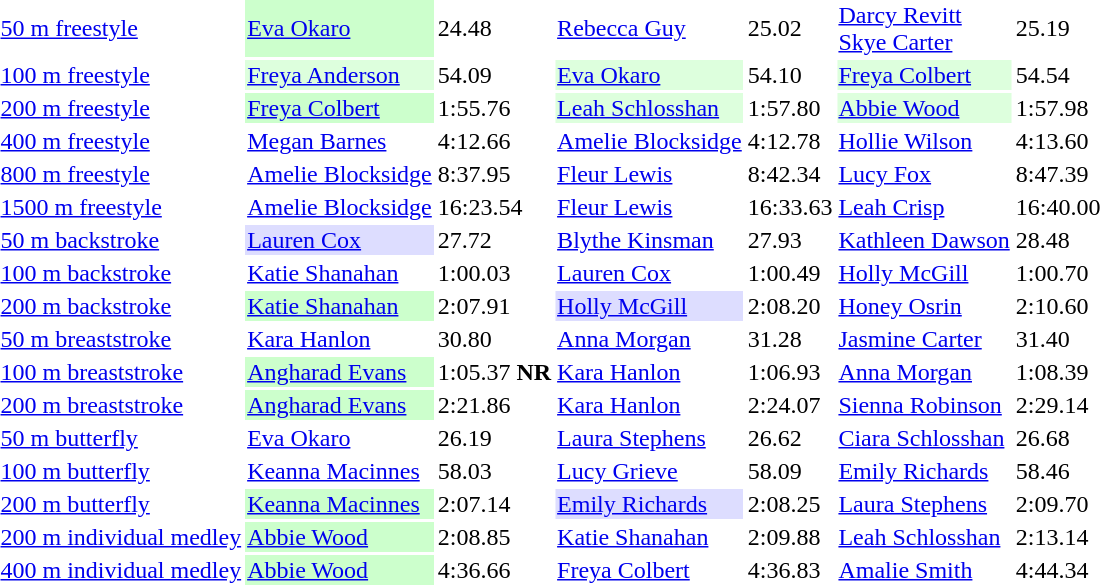<table>
<tr valign="middle">
<td><a href='#'>50 m freestyle</a></td>
<td bgcolor=ccffcc><a href='#'>Eva Okaro</a></td>
<td>24.48</td>
<td><a href='#'>Rebecca Guy</a></td>
<td>25.02</td>
<td><a href='#'>Darcy Revitt</a><br><a href='#'>Skye Carter</a></td>
<td>25.19</td>
</tr>
<tr valign="top">
<td><a href='#'>100 m freestyle</a></td>
<td bgcolor=ddffdd><a href='#'>Freya Anderson</a></td>
<td>54.09</td>
<td bgcolor=ddffdd><a href='#'>Eva Okaro</a></td>
<td>54.10</td>
<td bgcolor=ddffdd><a href='#'>Freya Colbert</a></td>
<td>54.54</td>
</tr>
<tr valign="top">
<td><a href='#'>200 m freestyle</a></td>
<td bgcolor=ccffcc><a href='#'>Freya Colbert</a></td>
<td>1:55.76</td>
<td bgcolor=ddffdd><a href='#'>Leah Schlosshan</a></td>
<td>1:57.80</td>
<td bgcolor=ddffdd><a href='#'>Abbie Wood</a></td>
<td>1:57.98</td>
</tr>
<tr valign="top">
<td><a href='#'>400 m freestyle</a></td>
<td><a href='#'>Megan Barnes</a></td>
<td>4:12.66</td>
<td><a href='#'>Amelie Blocksidge</a></td>
<td>4:12.78</td>
<td><a href='#'>Hollie Wilson</a></td>
<td>4:13.60</td>
</tr>
<tr valign="top">
<td><a href='#'>800 m freestyle</a></td>
<td><a href='#'>Amelie Blocksidge</a></td>
<td>8:37.95</td>
<td><a href='#'>Fleur Lewis</a></td>
<td>8:42.34</td>
<td><a href='#'>Lucy Fox</a></td>
<td>8:47.39</td>
</tr>
<tr valign="top">
<td><a href='#'>1500 m freestyle</a></td>
<td><a href='#'>Amelie Blocksidge</a></td>
<td>16:23.54</td>
<td><a href='#'>Fleur Lewis</a></td>
<td>16:33.63</td>
<td><a href='#'>Leah Crisp</a></td>
<td>16:40.00</td>
</tr>
<tr valign="top">
<td><a href='#'>50 m backstroke</a></td>
<td bgcolor=ddddff><a href='#'>Lauren Cox</a></td>
<td>27.72</td>
<td><a href='#'>Blythe Kinsman</a></td>
<td>27.93</td>
<td><a href='#'>Kathleen Dawson</a></td>
<td>28.48</td>
</tr>
<tr valign="top">
<td><a href='#'>100 m backstroke</a></td>
<td><a href='#'>Katie Shanahan</a></td>
<td>1:00.03</td>
<td><a href='#'>Lauren Cox</a></td>
<td>1:00.49</td>
<td><a href='#'>Holly McGill</a></td>
<td>1:00.70</td>
</tr>
<tr valign="top">
<td><a href='#'>200 m backstroke</a></td>
<td bgcolor=ccffcc><a href='#'>Katie Shanahan</a></td>
<td>2:07.91</td>
<td bgcolor=ddddff><a href='#'>Holly McGill</a></td>
<td>2:08.20</td>
<td><a href='#'>Honey Osrin</a></td>
<td>2:10.60</td>
</tr>
<tr valign=top>
<td><a href='#'>50 m breaststroke</a></td>
<td><a href='#'>Kara Hanlon</a></td>
<td>30.80</td>
<td><a href='#'>Anna Morgan</a></td>
<td>31.28</td>
<td><a href='#'>Jasmine Carter</a></td>
<td>31.40</td>
</tr>
<tr valign="top">
<td><a href='#'>100 m breaststroke</a></td>
<td bgcolor=ccffcc><a href='#'>Angharad Evans</a></td>
<td>1:05.37 <strong>NR</strong></td>
<td><a href='#'>Kara Hanlon</a></td>
<td>1:06.93</td>
<td><a href='#'>Anna Morgan</a></td>
<td>1:08.39</td>
</tr>
<tr valign="top">
<td><a href='#'>200 m breaststroke</a></td>
<td bgcolor=ccffcc><a href='#'>Angharad Evans</a></td>
<td>2:21.86</td>
<td><a href='#'>Kara Hanlon</a></td>
<td>2:24.07</td>
<td><a href='#'>Sienna Robinson</a></td>
<td>2:29.14</td>
</tr>
<tr valign="top">
<td><a href='#'>50 m butterfly</a></td>
<td><a href='#'>Eva Okaro</a></td>
<td>26.19</td>
<td><a href='#'>Laura Stephens</a></td>
<td>26.62</td>
<td><a href='#'>Ciara Schlosshan</a></td>
<td>26.68</td>
</tr>
<tr valign="top">
<td><a href='#'>100 m butterfly</a></td>
<td><a href='#'>Keanna Macinnes</a></td>
<td>58.03</td>
<td><a href='#'>Lucy Grieve</a></td>
<td>58.09</td>
<td><a href='#'>Emily Richards</a></td>
<td>58.46</td>
</tr>
<tr valign="top">
<td><a href='#'>200 m butterfly</a></td>
<td bgcolor=ccffcc><a href='#'>Keanna Macinnes</a></td>
<td>2:07.14</td>
<td bgcolor=ddddff><a href='#'>Emily Richards</a></td>
<td>2:08.25</td>
<td><a href='#'>Laura Stephens</a></td>
<td>2:09.70</td>
</tr>
<tr valign="top">
<td><a href='#'>200 m individual medley</a></td>
<td bgcolor=ccffcc><a href='#'>Abbie Wood</a></td>
<td>2:08.85</td>
<td><a href='#'>Katie Shanahan</a></td>
<td>2:09.88</td>
<td><a href='#'>Leah Schlosshan</a></td>
<td>2:13.14</td>
</tr>
<tr valign="top">
<td><a href='#'>400 m individual medley</a></td>
<td bgcolor=ccffcc><a href='#'>Abbie Wood</a></td>
<td>4:36.66</td>
<td><a href='#'>Freya Colbert</a></td>
<td>4:36.83</td>
<td><a href='#'>Amalie Smith</a></td>
<td>4:44.34</td>
</tr>
</table>
